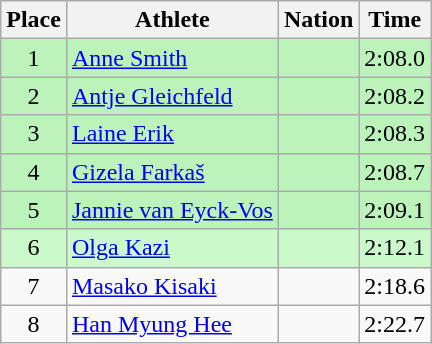<table class=wikitable>
<tr>
<th>Place</th>
<th>Athlete</th>
<th>Nation</th>
<th>Time</th>
</tr>
<tr align=center bgcolor=bbf3bb>
<td>1</td>
<td align=left><a href='#'>Anne Smith</a></td>
<td align=left></td>
<td>2:08.0</td>
</tr>
<tr align=center bgcolor=bbf3bb>
<td>2</td>
<td align=left><a href='#'>Antje Gleichfeld</a></td>
<td align=left></td>
<td>2:08.2</td>
</tr>
<tr align=center bgcolor=bbf3bb>
<td>3</td>
<td align=left><a href='#'>Laine Erik</a></td>
<td align=left></td>
<td>2:08.3</td>
</tr>
<tr align=center bgcolor=bbf3bb>
<td>4</td>
<td align=left><a href='#'>Gizela Farkaš</a></td>
<td align=left></td>
<td>2:08.7</td>
</tr>
<tr align=center bgcolor=bbf3bb>
<td>5</td>
<td align=left><a href='#'>Jannie van Eyck-Vos</a></td>
<td align=left></td>
<td>2:09.1</td>
</tr>
<tr align=center bgcolor=ccf9cc>
<td>6</td>
<td align=left><a href='#'>Olga Kazi</a></td>
<td align=left></td>
<td>2:12.1</td>
</tr>
<tr align=center>
<td>7</td>
<td align=left><a href='#'>Masako Kisaki</a></td>
<td align=left></td>
<td>2:18.6</td>
</tr>
<tr align=center>
<td>8</td>
<td align=left><a href='#'>Han Myung Hee</a></td>
<td align=left></td>
<td>2:22.7</td>
</tr>
</table>
